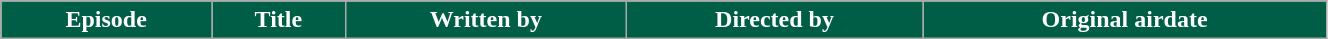<table class="wikitable plainrowheaders" style="width:70%;">
<tr style="color:#fff;">
<th style="background:#005d46;">Episode</th>
<th style="background:#005d46;">Title</th>
<th style="background:#005d46;">Written by</th>
<th style="background:#005d46;">Directed by</th>
<th style="background:#005d46;">Original airdate<br>

</th>
</tr>
</table>
